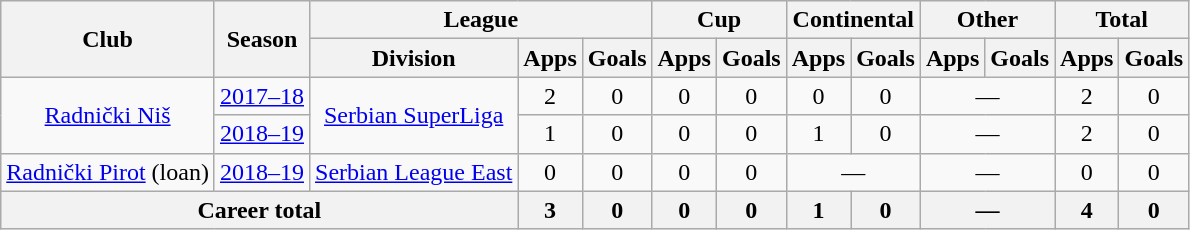<table class="wikitable" style="text-align:center">
<tr>
<th rowspan="2">Club</th>
<th rowspan="2">Season</th>
<th colspan="3">League</th>
<th colspan="2">Cup</th>
<th colspan="2">Continental</th>
<th colspan="2">Other</th>
<th colspan="2">Total</th>
</tr>
<tr>
<th>Division</th>
<th>Apps</th>
<th>Goals</th>
<th>Apps</th>
<th>Goals</th>
<th>Apps</th>
<th>Goals</th>
<th>Apps</th>
<th>Goals</th>
<th>Apps</th>
<th>Goals</th>
</tr>
<tr>
<td rowspan=2><a href='#'>Radnički Niš</a></td>
<td><a href='#'>2017–18</a></td>
<td rowspan=2><a href='#'>Serbian SuperLiga</a></td>
<td>2</td>
<td>0</td>
<td>0</td>
<td>0</td>
<td>0</td>
<td>0</td>
<td colspan="2">—</td>
<td>2</td>
<td>0</td>
</tr>
<tr>
<td><a href='#'>2018–19</a></td>
<td>1</td>
<td>0</td>
<td>0</td>
<td>0</td>
<td>1</td>
<td>0</td>
<td colspan="2">—</td>
<td>2</td>
<td>0</td>
</tr>
<tr>
<td><a href='#'>Radnički Pirot</a> (loan)</td>
<td><a href='#'>2018–19</a></td>
<td><a href='#'>Serbian League East</a></td>
<td>0</td>
<td>0</td>
<td>0</td>
<td>0</td>
<td colspan="2">—</td>
<td colspan="2">—</td>
<td>0</td>
<td>0</td>
</tr>
<tr>
<th colspan="3">Career total</th>
<th>3</th>
<th>0</th>
<th>0</th>
<th>0</th>
<th>1</th>
<th>0</th>
<th colspan="2">—</th>
<th>4</th>
<th>0</th>
</tr>
</table>
